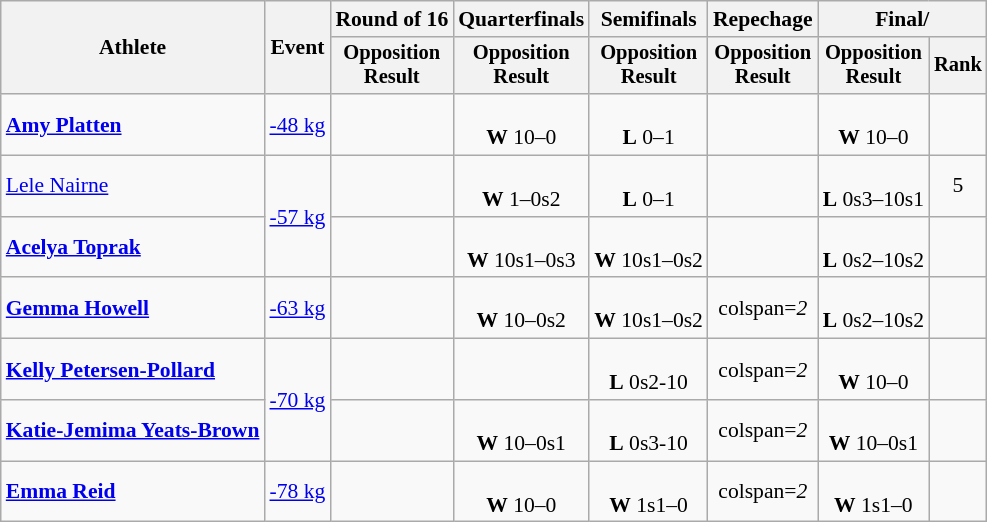<table class="wikitable" style="font-size:90%;">
<tr>
<th rowspan=2>Athlete</th>
<th rowspan=2>Event</th>
<th>Round of 16</th>
<th>Quarterfinals</th>
<th>Semifinals</th>
<th>Repechage</th>
<th colspan=2>Final/</th>
</tr>
<tr style="font-size:95%">
<th>Opposition<br>Result</th>
<th>Opposition<br>Result</th>
<th>Opposition<br>Result</th>
<th>Opposition<br>Result</th>
<th>Opposition<br>Result</th>
<th>Rank</th>
</tr>
<tr align=center>
<td align=left><strong><a href='#'>Amy Platten</a></strong></td>
<td align=left><a href='#'>-48 kg</a></td>
<td></td>
<td><br><strong>W</strong> 10–0</td>
<td><br><strong>L</strong> 0–1</td>
<td></td>
<td><br><strong>W</strong> 10–0</td>
<td></td>
</tr>
<tr align=center>
<td align=left><a href='#'>Lele Nairne</a></td>
<td align=left rowspan=2><a href='#'>-57 kg</a></td>
<td></td>
<td><br><strong>W</strong> 1–0s2</td>
<td><br><strong>L</strong> 0–1</td>
<td></td>
<td><br><strong>L</strong> 0s3–10s1</td>
<td>5</td>
</tr>
<tr align=center>
<td align=left><strong><a href='#'>Acelya Toprak</a></strong></td>
<td></td>
<td><br><strong>W</strong> 10s1–0s3</td>
<td><br><strong>W</strong> 10s1–0s2</td>
<td></td>
<td><br><strong>L</strong> 0s2–10s2</td>
<td></td>
</tr>
<tr align=center>
<td align=left><strong><a href='#'>Gemma Howell</a></strong></td>
<td align=left><a href='#'>-63 kg</a></td>
<td></td>
<td><br><strong>W</strong> 10–0s2</td>
<td><br><strong>W</strong> 10s1–0s2</td>
<td>colspan=<em>2</em> </td>
<td><br><strong>L</strong> 0s2–10s2</td>
<td></td>
</tr>
<tr align=center>
<td align=left><strong><a href='#'>Kelly Petersen-Pollard</a></strong></td>
<td align=left rowspan=2><a href='#'>-70 kg</a></td>
<td></td>
<td></td>
<td><br><strong>L</strong> 0s2-10</td>
<td>colspan=<em>2</em> </td>
<td><br><strong>W</strong> 10–0</td>
<td></td>
</tr>
<tr align=center>
<td align=left><strong><a href='#'>Katie-Jemima Yeats-Brown</a></strong></td>
<td></td>
<td><br><strong>W</strong> 10–0s1</td>
<td><br><strong>L</strong> 0s3-10</td>
<td>colspan=<em>2</em> </td>
<td><br><strong>W</strong> 10–0s1</td>
<td></td>
</tr>
<tr align=center>
<td align=left><strong><a href='#'>Emma Reid</a></strong></td>
<td align=left><a href='#'>-78 kg</a></td>
<td></td>
<td><br><strong>W</strong> 10–0</td>
<td><br><strong>W</strong> 1s1–0</td>
<td>colspan=<em>2</em> </td>
<td><br><strong>W</strong> 1s1–0</td>
<td></td>
</tr>
</table>
